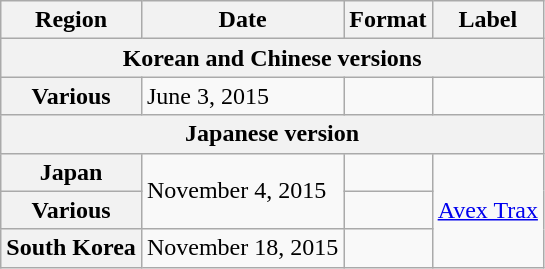<table class="wikitable plainrowheaders">
<tr>
<th>Region</th>
<th>Date</th>
<th>Format</th>
<th>Label</th>
</tr>
<tr>
<th colspan=4>Korean and Chinese versions</th>
</tr>
<tr>
<th scope="row">Various</th>
<td>June 3, 2015</td>
<td></td>
<td></td>
</tr>
<tr>
<th colspan=4>Japanese version</th>
</tr>
<tr>
<th scope="row">Japan</th>
<td rowspan="2">November 4, 2015</td>
<td></td>
<td rowspan="3"><a href='#'>Avex Trax</a></td>
</tr>
<tr>
<th scope="row">Various </th>
<td></td>
</tr>
<tr>
<th scope="row">South Korea</th>
<td>November 18, 2015</td>
<td></td>
</tr>
</table>
